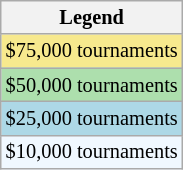<table class=wikitable style="font-size:85%">
<tr>
<th>Legend</th>
</tr>
<tr style="background:#f7e98e;">
<td>$75,000 tournaments</td>
</tr>
<tr style="background:#addfad;">
<td>$50,000 tournaments</td>
</tr>
<tr style="background:lightblue;">
<td>$25,000 tournaments</td>
</tr>
<tr style="background:#f0f8ff;">
<td>$10,000 tournaments</td>
</tr>
</table>
